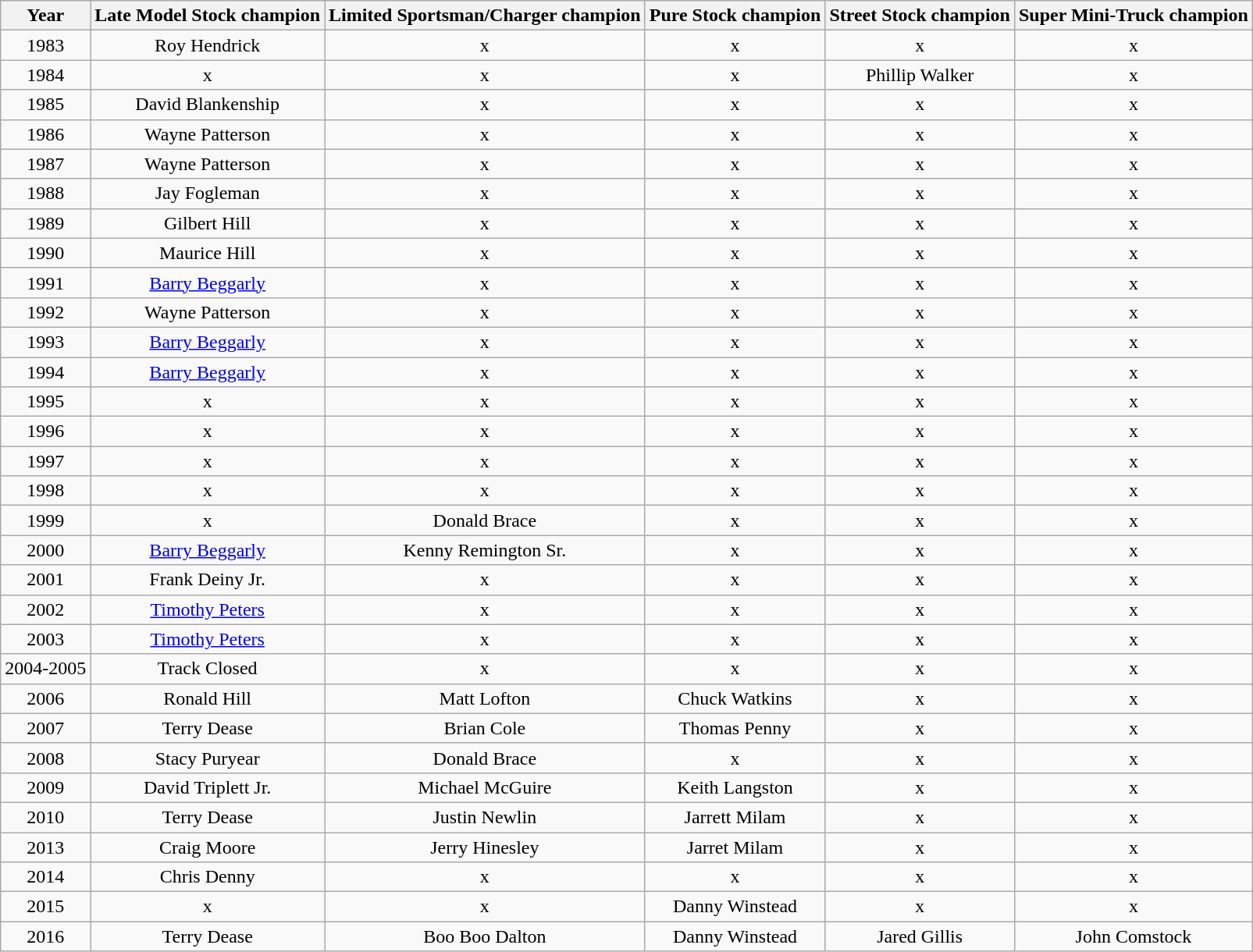<table class="wikitable sortable" style="text-align: center;">
<tr>
<th>Year</th>
<th>Late Model Stock champion</th>
<th>Limited Sportsman/Charger champion</th>
<th>Pure Stock champion</th>
<th>Street Stock champion</th>
<th>Super Mini-Truck champion</th>
</tr>
<tr>
<td>1983</td>
<td>Roy Hendrick</td>
<td>x</td>
<td>x</td>
<td>x</td>
<td>x</td>
</tr>
<tr>
<td>1984</td>
<td>x</td>
<td>x</td>
<td>x</td>
<td>Phillip Walker</td>
<td>x</td>
</tr>
<tr>
<td>1985</td>
<td>David Blankenship</td>
<td>x</td>
<td>x</td>
<td>x</td>
<td>x</td>
</tr>
<tr>
<td>1986</td>
<td>Wayne Patterson</td>
<td>x</td>
<td>x</td>
<td>x</td>
<td>x</td>
</tr>
<tr>
<td>1987</td>
<td>Wayne Patterson</td>
<td>x</td>
<td>x</td>
<td>x</td>
<td>x</td>
</tr>
<tr>
<td>1988</td>
<td>Jay Fogleman</td>
<td>x</td>
<td>x</td>
<td>x</td>
<td>x</td>
</tr>
<tr>
<td>1989</td>
<td>Gilbert Hill</td>
<td>x</td>
<td>x</td>
<td>x</td>
<td>x</td>
</tr>
<tr>
<td>1990</td>
<td>Maurice Hill</td>
<td>x</td>
<td>x</td>
<td>x</td>
<td>x</td>
</tr>
<tr>
<td>1991</td>
<td><a href='#'>Barry Beggarly</a></td>
<td>x</td>
<td>x</td>
<td>x</td>
<td>x</td>
</tr>
<tr>
<td>1992</td>
<td>Wayne Patterson</td>
<td>x</td>
<td>x</td>
<td>x</td>
<td>x</td>
</tr>
<tr>
<td>1993</td>
<td><a href='#'>Barry Beggarly</a></td>
<td>x</td>
<td>x</td>
<td>x</td>
<td>x</td>
</tr>
<tr>
<td>1994</td>
<td><a href='#'>Barry Beggarly</a></td>
<td>x</td>
<td>x</td>
<td>x</td>
<td>x</td>
</tr>
<tr>
<td>1995</td>
<td>x</td>
<td>x</td>
<td>x</td>
<td>x</td>
<td>x</td>
</tr>
<tr>
<td>1996</td>
<td>x</td>
<td>x</td>
<td>x</td>
<td>x</td>
<td>x</td>
</tr>
<tr>
<td>1997</td>
<td>x</td>
<td>x</td>
<td>x</td>
<td>x</td>
<td>x</td>
</tr>
<tr>
<td>1998</td>
<td>x</td>
<td>x</td>
<td>x</td>
<td>x</td>
<td>x</td>
</tr>
<tr>
<td>1999</td>
<td>x</td>
<td>Donald Brace</td>
<td>x</td>
<td>x</td>
<td>x</td>
</tr>
<tr>
<td>2000</td>
<td><a href='#'>Barry Beggarly</a></td>
<td>Kenny Remington Sr.</td>
<td>x</td>
<td>x</td>
<td>x</td>
</tr>
<tr>
<td>2001</td>
<td>Frank Deiny Jr.</td>
<td>x</td>
<td>x</td>
<td>x</td>
<td>x</td>
</tr>
<tr>
<td>2002</td>
<td><a href='#'>Timothy Peters</a></td>
<td>x</td>
<td>x</td>
<td>x</td>
<td>x</td>
</tr>
<tr>
<td>2003</td>
<td><a href='#'>Timothy Peters</a></td>
<td>x</td>
<td>x</td>
<td>x</td>
<td>x</td>
</tr>
<tr>
<td>2004-2005</td>
<td>Track Closed</td>
<td>x</td>
<td>x</td>
<td>x</td>
<td>x</td>
</tr>
<tr>
<td>2006</td>
<td>Ronald Hill</td>
<td>Matt Lofton</td>
<td>Chuck Watkins</td>
<td>x</td>
<td>x</td>
</tr>
<tr>
<td>2007</td>
<td>Terry Dease</td>
<td>Brian Cole</td>
<td>Thomas Penny</td>
<td>x</td>
<td>x</td>
</tr>
<tr>
<td>2008</td>
<td>Stacy Puryear</td>
<td>Donald Brace</td>
<td>x</td>
<td>x</td>
<td>x</td>
</tr>
<tr>
<td>2009</td>
<td>David Triplett Jr.</td>
<td>Michael McGuire</td>
<td>Keith Langston</td>
<td>x</td>
<td>x</td>
</tr>
<tr>
<td>2010</td>
<td>Terry Dease</td>
<td>Justin Newlin</td>
<td>Jarrett Milam</td>
<td>x</td>
<td>x</td>
</tr>
<tr>
<td>2013</td>
<td>Craig Moore</td>
<td>Jerry Hinesley</td>
<td>Jarret Milam</td>
<td>x</td>
<td>x</td>
</tr>
<tr>
<td>2014</td>
<td>Chris Denny</td>
<td>x</td>
<td>x</td>
<td>x</td>
<td>x</td>
</tr>
<tr>
<td>2015</td>
<td>x</td>
<td>x</td>
<td>Danny Winstead</td>
<td>x</td>
<td>x</td>
</tr>
<tr>
<td>2016</td>
<td>Terry Dease</td>
<td>Boo Boo Dalton</td>
<td>Danny Winstead</td>
<td>Jared Gillis</td>
<td>John Comstock</td>
</tr>
</table>
